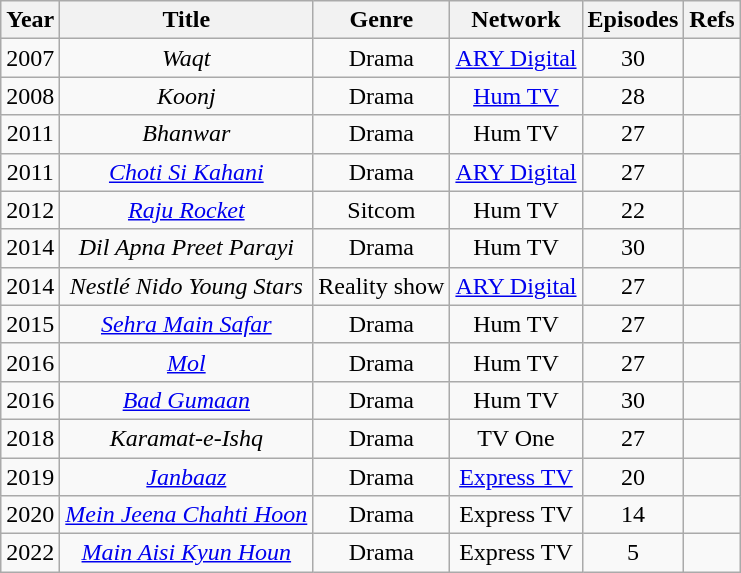<table class="wikitable sortable plainrowheaders" style="text-align:center">
<tr>
<th scope="col">Year</th>
<th scope="col">Title</th>
<th scope="col">Genre</th>
<th>Network</th>
<th scope="col">Episodes</th>
<th>Refs</th>
</tr>
<tr>
<td>2007</td>
<td><em>Waqt</em></td>
<td>Drama</td>
<td><a href='#'>ARY Digital</a></td>
<td>30</td>
<td></td>
</tr>
<tr>
<td>2008</td>
<td><em>Koonj</em></td>
<td>Drama</td>
<td><a href='#'>Hum TV</a></td>
<td>28</td>
<td></td>
</tr>
<tr>
<td>2011</td>
<td><em>Bhanwar</em></td>
<td>Drama</td>
<td>Hum TV</td>
<td>27</td>
<td></td>
</tr>
<tr>
<td>2011</td>
<td><em><a href='#'>Choti Si Kahani</a></em></td>
<td>Drama</td>
<td><a href='#'>ARY Digital</a></td>
<td>27</td>
<td></td>
</tr>
<tr>
<td>2012</td>
<td><em><a href='#'>Raju Rocket</a></em></td>
<td>Sitcom</td>
<td>Hum TV</td>
<td>22</td>
<td></td>
</tr>
<tr>
<td>2014</td>
<td><em>Dil Apna Preet Parayi</em></td>
<td>Drama</td>
<td>Hum TV</td>
<td>30</td>
<td></td>
</tr>
<tr>
<td>2014</td>
<td><em>Nestlé Nido Young Stars</em></td>
<td>Reality show</td>
<td><a href='#'>ARY Digital</a></td>
<td>27</td>
<td></td>
</tr>
<tr>
<td>2015</td>
<td><em><a href='#'>Sehra Main Safar</a></em></td>
<td>Drama</td>
<td>Hum TV</td>
<td>27</td>
<td></td>
</tr>
<tr>
<td>2016</td>
<td><em><a href='#'>Mol</a></em></td>
<td>Drama</td>
<td>Hum TV</td>
<td>27</td>
<td></td>
</tr>
<tr>
<td>2016</td>
<td><em><a href='#'>Bad Gumaan</a></em></td>
<td>Drama</td>
<td>Hum TV</td>
<td>30</td>
<td></td>
</tr>
<tr>
<td>2018</td>
<td><em>Karamat-e-Ishq</em></td>
<td>Drama</td>
<td>TV One</td>
<td>27</td>
<td></td>
</tr>
<tr>
<td>2019</td>
<td><em><a href='#'>Janbaaz</a></em></td>
<td>Drama</td>
<td><a href='#'>Express TV</a></td>
<td>20</td>
<td></td>
</tr>
<tr>
<td>2020</td>
<td><em><a href='#'>Mein Jeena Chahti Hoon</a></em></td>
<td>Drama</td>
<td>Express TV</td>
<td>14</td>
<td></td>
</tr>
<tr>
<td>2022</td>
<td><em><a href='#'>Main Aisi Kyun Houn</a></em></td>
<td>Drama</td>
<td>Express TV</td>
<td>5</td>
<td></td>
</tr>
</table>
